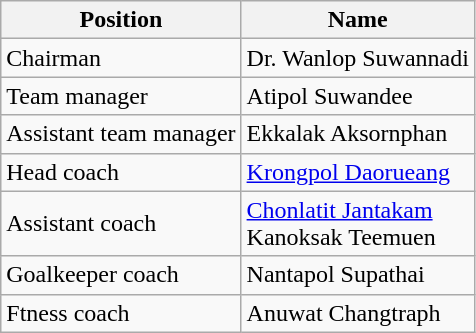<table class="wikitable">
<tr>
<th>Position</th>
<th>Name</th>
</tr>
<tr>
<td>Chairman</td>
<td>  Dr. Wanlop Suwannadi</td>
</tr>
<tr>
<td>Team manager</td>
<td> Atipol Suwandee</td>
</tr>
<tr>
<td>Assistant team manager</td>
<td> Ekkalak Aksornphan</td>
</tr>
<tr>
<td>Head coach</td>
<td> <a href='#'>Krongpol Daorueang</a></td>
</tr>
<tr>
<td>Assistant coach</td>
<td> <a href='#'>Chonlatit Jantakam</a> <br>  Kanoksak Teemuen</td>
</tr>
<tr>
<td>Goalkeeper coach</td>
<td> Nantapol Supathai</td>
</tr>
<tr>
<td>Ftness coach</td>
<td> Anuwat Changtraph</td>
</tr>
</table>
